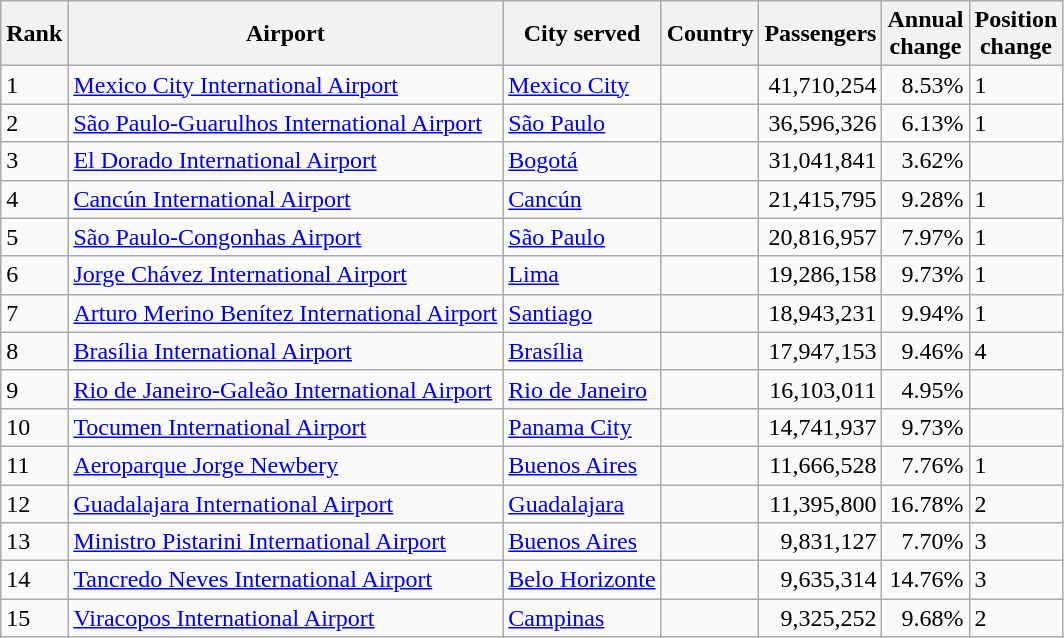<table class="wikitable sortable">
<tr>
<th>Rank</th>
<th>Airport</th>
<th>City served</th>
<th>Country</th>
<th>Passengers</th>
<th>Annual<br>change</th>
<th>Position<br>change</th>
</tr>
<tr>
<td>1</td>
<td><a href='#'>Mexico City International Airport</a></td>
<td><a href='#'>Mexico City</a></td>
<td></td>
<td align="right">41,710,254</td>
<td align="right">8.53%</td>
<td> 1</td>
</tr>
<tr>
<td>2</td>
<td><a href='#'>São Paulo-Guarulhos International Airport</a></td>
<td><a href='#'>São Paulo</a></td>
<td></td>
<td align="right">36,596,326</td>
<td align="right">6.13%</td>
<td> 1</td>
</tr>
<tr>
<td>3</td>
<td><a href='#'>El Dorado International Airport</a></td>
<td><a href='#'>Bogotá</a></td>
<td></td>
<td align="right">31,041,841</td>
<td align="right">3.62%</td>
<td></td>
</tr>
<tr>
<td>4</td>
<td><a href='#'>Cancún International Airport</a></td>
<td><a href='#'>Cancún</a></td>
<td></td>
<td align="right">21,415,795</td>
<td align="right">9.28%</td>
<td> 1</td>
</tr>
<tr>
<td>5</td>
<td><a href='#'>São Paulo-Congonhas Airport</a></td>
<td><a href='#'>São Paulo</a></td>
<td></td>
<td align="right">20,816,957</td>
<td align="right">7.97%</td>
<td> 1</td>
</tr>
<tr>
<td>6</td>
<td><a href='#'>Jorge Chávez International Airport</a></td>
<td><a href='#'>Lima</a></td>
<td></td>
<td align="right">19,286,158</td>
<td align="right">9.73%</td>
<td> 1</td>
</tr>
<tr>
<td>7</td>
<td><a href='#'>Arturo Merino Benítez International Airport</a></td>
<td><a href='#'>Santiago</a></td>
<td></td>
<td align="right">18,943,231</td>
<td align="right">9.94%</td>
<td> 1</td>
</tr>
<tr>
<td>8</td>
<td><a href='#'>Brasília International Airport</a></td>
<td><a href='#'>Brasília</a></td>
<td></td>
<td align="right">17,947,153</td>
<td align="right">9.46%</td>
<td> 4</td>
</tr>
<tr>
<td>9</td>
<td><a href='#'>Rio de Janeiro-Galeão International Airport</a></td>
<td><a href='#'>Rio de Janeiro</a></td>
<td></td>
<td align="right">16,103,011</td>
<td align="right">4.95%</td>
<td></td>
</tr>
<tr>
<td>10</td>
<td><a href='#'>Tocumen International Airport</a></td>
<td><a href='#'>Panama City</a></td>
<td></td>
<td align="right">14,741,937</td>
<td align="right">9.73%</td>
<td></td>
</tr>
<tr>
<td>11</td>
<td><a href='#'>Aeroparque Jorge Newbery</a></td>
<td><a href='#'>Buenos Aires</a></td>
<td></td>
<td align="right">11,666,528</td>
<td align="right">7.76%</td>
<td> 1</td>
</tr>
<tr>
<td>12</td>
<td><a href='#'>Guadalajara International Airport</a></td>
<td><a href='#'>Guadalajara</a></td>
<td></td>
<td align="right">11,395,800</td>
<td align="right">16.78%</td>
<td> 2</td>
</tr>
<tr>
<td>13</td>
<td><a href='#'>Ministro Pistarini International Airport</a></td>
<td><a href='#'>Buenos Aires</a></td>
<td></td>
<td align="right">9,831,127</td>
<td align="right">7.70%</td>
<td> 3</td>
</tr>
<tr>
<td>14</td>
<td><a href='#'>Tancredo Neves International Airport</a></td>
<td><a href='#'>Belo Horizonte</a></td>
<td></td>
<td align="right">9,635,314</td>
<td align="right">14.76%</td>
<td> 3</td>
</tr>
<tr>
<td>15</td>
<td><a href='#'>Viracopos International Airport</a></td>
<td><a href='#'>Campinas</a></td>
<td></td>
<td align="right">9,325,252</td>
<td align="right">9.68%</td>
<td> 2</td>
</tr>
</table>
